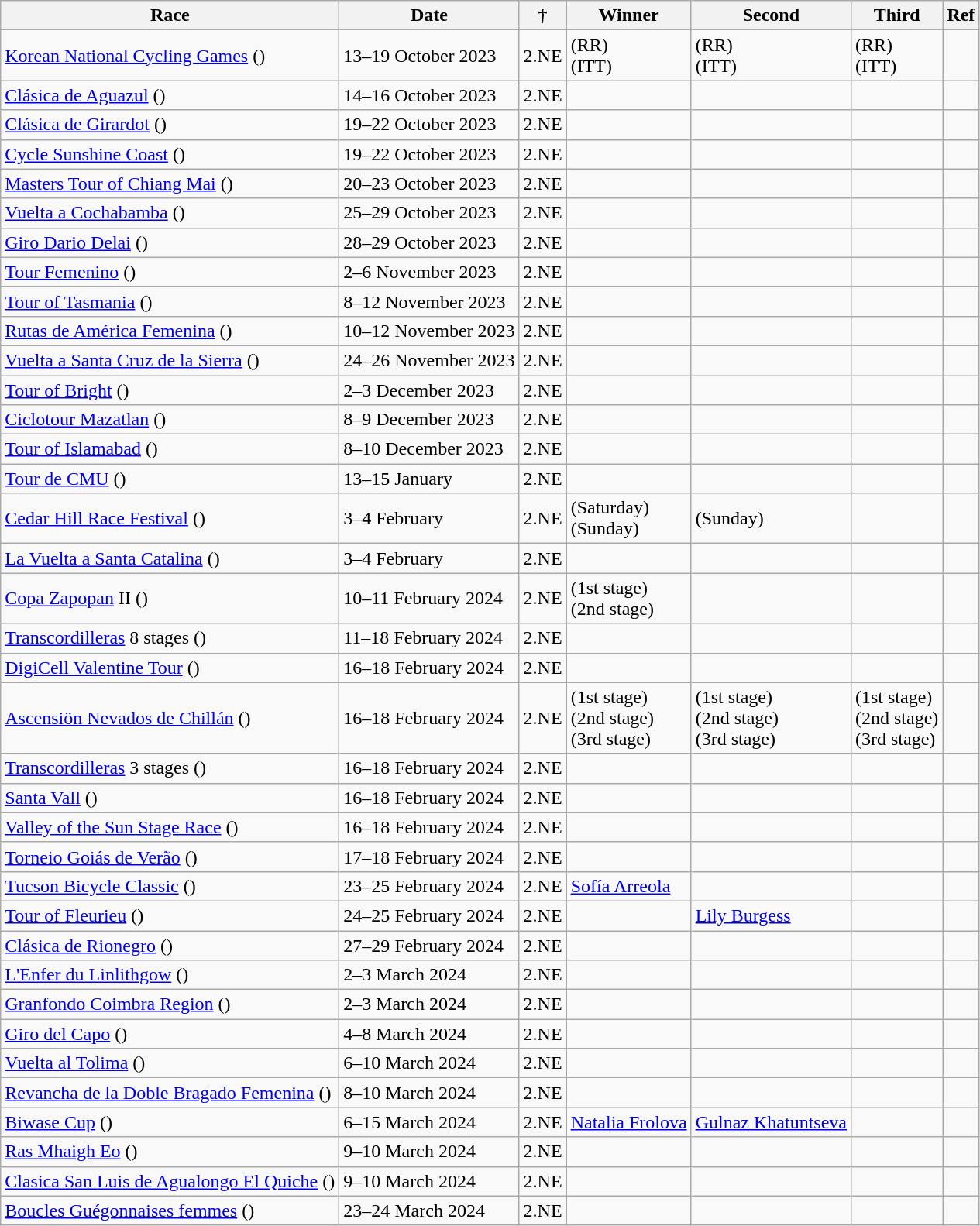<table class="wikitable sortable">
<tr>
<th>Race</th>
<th>Date</th>
<th> †</th>
<th>Winner</th>
<th>Second</th>
<th>Third</th>
<th>Ref</th>
</tr>
<tr>
<td> <a href='#'>Korean National Cycling Games</a> ()</td>
<td>13–19 October 2023</td>
<td>2.NE</td>
<td><span> (RR)<br> (ITT)</span></td>
<td><span> (RR)<br> (ITT)</span></td>
<td><span> (RR)<br> (ITT)</span></td>
<td align=center></td>
</tr>
<tr>
<td> <a href='#'>Clásica de Aguazul</a> ()</td>
<td>14–16 October 2023</td>
<td>2.NE</td>
<td></td>
<td></td>
<td></td>
<td align=center></td>
</tr>
<tr>
<td> <a href='#'>Clásica de Girardot</a> ()</td>
<td>19–22 October 2023</td>
<td>2.NE</td>
<td></td>
<td></td>
<td></td>
<td align=center></td>
</tr>
<tr>
<td> <a href='#'>Cycle Sunshine Coast</a> ()</td>
<td>19–22 October 2023</td>
<td>2.NE</td>
<td></td>
<td></td>
<td></td>
<td align=center></td>
</tr>
<tr>
<td> <a href='#'>Masters Tour of Chiang Mai</a> ()</td>
<td>20–23 October 2023</td>
<td>2.NE</td>
<td></td>
<td></td>
<td></td>
<td align=center></td>
</tr>
<tr>
<td> <a href='#'>Vuelta a Cochabamba</a> ()</td>
<td>25–29 October 2023</td>
<td>2.NE</td>
<td></td>
<td></td>
<td></td>
<td align=center></td>
</tr>
<tr>
<td> <a href='#'>Giro Dario Delai</a> ()</td>
<td>28–29 October 2023</td>
<td>2.NE</td>
<td></td>
<td></td>
<td></td>
<td align=center></td>
</tr>
<tr>
<td> <a href='#'>Tour Femenino</a> ()</td>
<td>2–6 November 2023</td>
<td>2.NE</td>
<td></td>
<td></td>
<td></td>
<td align=center></td>
</tr>
<tr>
<td> <a href='#'>Tour of Tasmania</a> ()</td>
<td>8–12 November 2023</td>
<td>2.NE</td>
<td></td>
<td></td>
<td></td>
<td align=center></td>
</tr>
<tr>
<td> <a href='#'>Rutas de América Femenina</a> ()</td>
<td>10–12 November 2023</td>
<td>2.NE</td>
<td></td>
<td></td>
<td></td>
<td align=center></td>
</tr>
<tr>
<td> <a href='#'>Vuelta a Santa Cruz de la Sierra</a> ()</td>
<td>24–26 November 2023</td>
<td>2.NE</td>
<td></td>
<td></td>
<td></td>
<td align=center></td>
</tr>
<tr>
<td> <a href='#'>Tour of Bright</a> ()</td>
<td>2–3 December 2023</td>
<td>2.NE</td>
<td></td>
<td></td>
<td></td>
<td align=center></td>
</tr>
<tr>
<td> <a href='#'>Ciclotour Mazatlan</a> ()</td>
<td>8–9 December 2023</td>
<td>2.NE</td>
<td></td>
<td></td>
<td></td>
<td align=center></td>
</tr>
<tr>
<td> <a href='#'>Tour of Islamabad</a> ()</td>
<td>8–10 December 2023</td>
<td>2.NE</td>
<td></td>
<td></td>
<td></td>
<td align=center></td>
</tr>
<tr>
<td> <a href='#'>Tour de CMU</a> ()</td>
<td>13–15 January</td>
<td>2.NE</td>
<td></td>
<td></td>
<td></td>
<td align=center></td>
</tr>
<tr>
<td> <a href='#'>Cedar Hill Race Festival</a> ()</td>
<td>3–4 February</td>
<td>2.NE</td>
<td> (Saturday) <br>  (Sunday)</td>
<td> (Sunday)</td>
<td></td>
<td align=center></td>
</tr>
<tr>
<td> <a href='#'>La Vuelta a Santa Catalina</a> ()</td>
<td>3–4 February</td>
<td>2.NE</td>
<td></td>
<td></td>
<td></td>
<td align=center></td>
</tr>
<tr>
<td> <a href='#'>Copa Zapopan</a> II ()</td>
<td>10–11 February 2024</td>
<td>2.NE</td>
<td> (1st stage)<br> (2nd stage)</td>
<td></td>
<td></td>
<td align=center></td>
</tr>
<tr>
<td> <a href='#'>Transcordilleras</a> 8 stages ()</td>
<td>11–18 February 2024</td>
<td>2.NE</td>
<td> </td>
<td></td>
<td></td>
<td align=center></td>
</tr>
<tr>
<td> <a href='#'>DigiCell Valentine Tour</a> ()</td>
<td>16–18 February 2024</td>
<td>2.NE</td>
<td></td>
<td></td>
<td></td>
<td align=center></td>
</tr>
<tr>
<td> <a href='#'>Ascensiön Nevados de Chillán</a> ()</td>
<td>16–18 February 2024</td>
<td>2.NE</td>
<td>(1st stage)<br> (2nd stage)<br> (3rd stage)</td>
<td>(1st stage)<br> (2nd stage)<br> (3rd stage)</td>
<td>(1st stage)<br> (2nd stage)<br> (3rd stage)</td>
<td align=center></td>
</tr>
<tr>
<td> <a href='#'>Transcordilleras</a> 3 stages ()</td>
<td>16–18 February 2024</td>
<td>2.NE</td>
<td></td>
<td></td>
<td></td>
<td align=center></td>
</tr>
<tr>
<td> <a href='#'>Santa Vall</a> ()</td>
<td>16–18 February 2024</td>
<td>2.NE</td>
<td></td>
<td></td>
<td></td>
<td align=center></td>
</tr>
<tr>
<td> <a href='#'>Valley of the Sun Stage Race</a> ()</td>
<td>16–18 February 2024</td>
<td>2.NE</td>
<td></td>
<td></td>
<td></td>
<td align=center></td>
</tr>
<tr>
<td> <a href='#'>Torneio Goiás de Verão</a> ()</td>
<td>17–18 February 2024</td>
<td>2.NE</td>
<td></td>
<td></td>
<td></td>
<td align=center></td>
</tr>
<tr>
<td> <a href='#'>Tucson Bicycle Classic</a> ()</td>
<td>23–25 February 2024</td>
<td>2.NE</td>
<td> <a href='#'>Sofía Arreola</a></td>
<td></td>
<td></td>
<td align=center></td>
</tr>
<tr>
<td> <a href='#'>Tour of Fleurieu</a> ()</td>
<td>24–25 February 2024</td>
<td>2.NE</td>
<td></td>
<td> <a href='#'>Lily Burgess</a></td>
<td></td>
<td align=center></td>
</tr>
<tr>
<td> <a href='#'>Clásica de Rionegro</a> ()</td>
<td>27–29 February 2024</td>
<td>2.NE</td>
<td></td>
<td></td>
<td></td>
<td align=center></td>
</tr>
<tr>
<td> <a href='#'>L'Enfer du Linlithgow</a> ()</td>
<td>2–3 March 2024</td>
<td>2.NE</td>
<td></td>
<td></td>
<td></td>
<td align=center></td>
</tr>
<tr>
<td> <a href='#'>Granfondo Coimbra Region</a> ()</td>
<td>2–3 March 2024</td>
<td>2.NE</td>
<td></td>
<td></td>
<td></td>
<td align=center></td>
</tr>
<tr>
<td> <a href='#'>Giro del Capo</a> ()</td>
<td>4–8 March 2024</td>
<td>2.NE</td>
<td></td>
<td></td>
<td></td>
<td align=center></td>
</tr>
<tr>
<td> <a href='#'>Vuelta al Tolima</a> ()</td>
<td>6–10 March 2024</td>
<td>2.NE</td>
<td></td>
<td></td>
<td></td>
<td align=center></td>
</tr>
<tr>
<td> <a href='#'>Revancha de la Doble Bragado Femenina</a> ()</td>
<td>8–10 March 2024</td>
<td>2.NE</td>
<td></td>
<td></td>
<td></td>
<td align=center></td>
</tr>
<tr>
<td> <a href='#'>Biwase Cup</a> ()</td>
<td>6–15 March 2024</td>
<td>2.NE</td>
<td> <a href='#'>Natalia Frolova</a></td>
<td> <a href='#'>Gulnaz Khatuntseva</a></td>
<td></td>
<td align=center></td>
</tr>
<tr>
<td> <a href='#'>Ras Mhaigh Eo</a> ()</td>
<td>9–10 March 2024</td>
<td>2.NE</td>
<td></td>
<td></td>
<td></td>
<td align=center></td>
</tr>
<tr>
<td> <a href='#'>Clasica San Luis de Agualongo El Quiche</a> ()</td>
<td>9–10 March 2024</td>
<td>2.NE</td>
<td></td>
<td></td>
<td></td>
<td align=center></td>
</tr>
<tr>
<td> <a href='#'>Boucles Guégonnaises femmes</a> ()</td>
<td>23–24 March 2024</td>
<td>2.NE</td>
<td></td>
<td></td>
<td></td>
<td align=center></td>
</tr>
</table>
